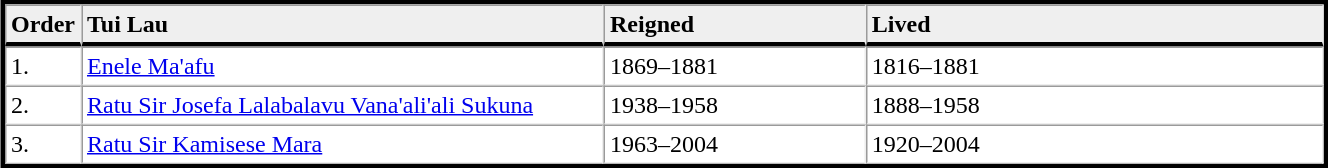<table table width="70%" border="1" align="center" cellpadding=3 cellspacing=0 style="margin:5px; border:3px solid;">
<tr>
<td td width="5%" style="border-bottom:3px solid; background:#efefef;"><strong>Order</strong></td>
<td td width="40%" style="border-bottom:3px solid; background:#efefef;"><strong>Tui Lau</strong></td>
<td td width="20%" style="border-bottom:3px solid; background:#efefef;"><strong>Reigned</strong></td>
<td td width="35%" style="border-bottom:3px solid; background:#efefef;"><strong>Lived</strong></td>
</tr>
<tr>
<td>1.</td>
<td><a href='#'>Enele Ma'afu</a></td>
<td>1869–1881</td>
<td>1816–1881</td>
</tr>
<tr>
<td>2.</td>
<td><a href='#'>Ratu Sir Josefa Lalabalavu Vana'ali'ali Sukuna</a></td>
<td>1938–1958</td>
<td>1888–1958</td>
</tr>
<tr>
<td>3.</td>
<td><a href='#'>Ratu Sir Kamisese Mara</a></td>
<td>1963–2004</td>
<td>1920–2004</td>
</tr>
</table>
